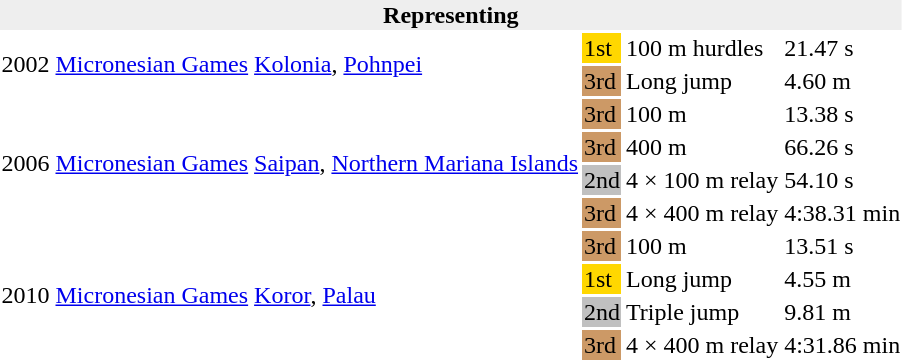<table>
<tr>
<th bgcolor="#eeeeee" colspan="6">Representing </th>
</tr>
<tr>
<td rowspan=2>2002</td>
<td rowspan=2><a href='#'>Micronesian Games</a></td>
<td rowspan=2><a href='#'>Kolonia</a>, <a href='#'>Pohnpei</a></td>
<td bgcolor=gold>1st</td>
<td>100 m hurdles</td>
<td>21.47 s</td>
</tr>
<tr>
<td bgcolor=cc9966>3rd</td>
<td>Long jump</td>
<td>4.60 m</td>
</tr>
<tr>
<td rowspan=4>2006</td>
<td rowspan=4><a href='#'>Micronesian Games</a></td>
<td rowspan=4><a href='#'>Saipan</a>, <a href='#'>Northern Mariana Islands</a></td>
<td bgcolor=cc9966>3rd</td>
<td>100 m</td>
<td>13.38 s</td>
</tr>
<tr>
<td bgcolor=cc9966>3rd</td>
<td>400 m</td>
<td>66.26 s</td>
</tr>
<tr>
<td bgcolor=silver>2nd</td>
<td>4 × 100 m relay</td>
<td>54.10 s</td>
</tr>
<tr>
<td bgcolor=cc9966>3rd</td>
<td>4 × 400 m relay</td>
<td>4:38.31 min</td>
</tr>
<tr>
<td rowspan=4>2010</td>
<td rowspan=4><a href='#'>Micronesian Games</a></td>
<td rowspan=4><a href='#'>Koror</a>, <a href='#'>Palau</a></td>
<td bgcolor=cc9966>3rd</td>
<td>100 m</td>
<td>13.51 s</td>
</tr>
<tr>
<td bgcolor=gold>1st</td>
<td>Long jump</td>
<td>4.55 m</td>
</tr>
<tr>
<td bgcolor=silver>2nd</td>
<td>Triple jump</td>
<td>9.81 m</td>
</tr>
<tr>
<td bgcolor=cc9966>3rd</td>
<td>4 × 400 m relay</td>
<td>4:31.86 min</td>
</tr>
<tr>
</tr>
</table>
